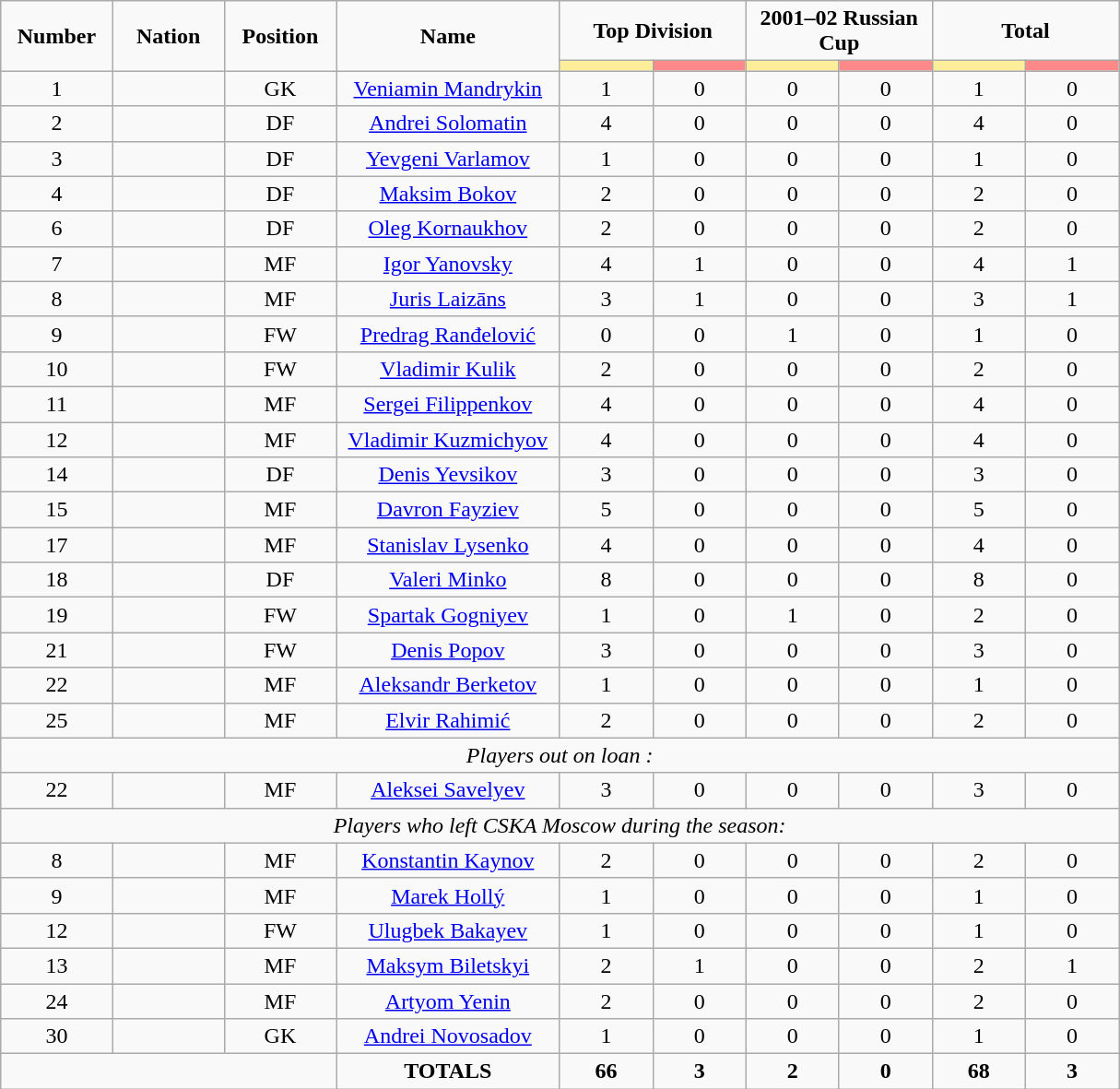<table class="wikitable" style="font-size: 100%; text-align: center;">
<tr>
<td rowspan="2" width="10%" align="center"><strong>Number</strong></td>
<td rowspan="2" width="10%" align="center"><strong>Nation</strong></td>
<td rowspan="2" width="10%" align="center"><strong>Position</strong></td>
<td rowspan="2" width="20%" align="center"><strong>Name</strong></td>
<td colspan="2" align="center"><strong>Top Division</strong></td>
<td colspan="2" align="center"><strong>2001–02 Russian Cup</strong></td>
<td colspan="2" align="center"><strong>Total</strong></td>
</tr>
<tr>
<th width=60 style="background: #FFEE99"></th>
<th width=60 style="background: #FF8888"></th>
<th width=60 style="background: #FFEE99"></th>
<th width=60 style="background: #FF8888"></th>
<th width=60 style="background: #FFEE99"></th>
<th width=60 style="background: #FF8888"></th>
</tr>
<tr>
<td>1</td>
<td></td>
<td>GK</td>
<td><a href='#'>Veniamin Mandrykin</a></td>
<td>1</td>
<td>0</td>
<td>0</td>
<td>0</td>
<td>1</td>
<td>0</td>
</tr>
<tr>
<td>2</td>
<td></td>
<td>DF</td>
<td><a href='#'>Andrei Solomatin</a></td>
<td>4</td>
<td>0</td>
<td>0</td>
<td>0</td>
<td>4</td>
<td>0</td>
</tr>
<tr>
<td>3</td>
<td></td>
<td>DF</td>
<td><a href='#'>Yevgeni Varlamov</a></td>
<td>1</td>
<td>0</td>
<td>0</td>
<td>0</td>
<td>1</td>
<td>0</td>
</tr>
<tr>
<td>4</td>
<td></td>
<td>DF</td>
<td><a href='#'>Maksim Bokov</a></td>
<td>2</td>
<td>0</td>
<td>0</td>
<td>0</td>
<td>2</td>
<td>0</td>
</tr>
<tr>
<td>6</td>
<td></td>
<td>DF</td>
<td><a href='#'>Oleg Kornaukhov</a></td>
<td>2</td>
<td>0</td>
<td>0</td>
<td>0</td>
<td>2</td>
<td>0</td>
</tr>
<tr>
<td>7</td>
<td></td>
<td>MF</td>
<td><a href='#'>Igor Yanovsky</a></td>
<td>4</td>
<td>1</td>
<td>0</td>
<td>0</td>
<td>4</td>
<td>1</td>
</tr>
<tr>
<td>8</td>
<td></td>
<td>MF</td>
<td><a href='#'>Juris Laizāns</a></td>
<td>3</td>
<td>1</td>
<td>0</td>
<td>0</td>
<td>3</td>
<td>1</td>
</tr>
<tr>
<td>9</td>
<td></td>
<td>FW</td>
<td><a href='#'>Predrag Ranđelović</a></td>
<td>0</td>
<td>0</td>
<td>1</td>
<td>0</td>
<td>1</td>
<td>0</td>
</tr>
<tr>
<td>10</td>
<td></td>
<td>FW</td>
<td><a href='#'>Vladimir Kulik</a></td>
<td>2</td>
<td>0</td>
<td>0</td>
<td>0</td>
<td>2</td>
<td>0</td>
</tr>
<tr>
<td>11</td>
<td></td>
<td>MF</td>
<td><a href='#'>Sergei Filippenkov</a></td>
<td>4</td>
<td>0</td>
<td>0</td>
<td>0</td>
<td>4</td>
<td>0</td>
</tr>
<tr>
<td>12</td>
<td></td>
<td>MF</td>
<td><a href='#'>Vladimir Kuzmichyov</a></td>
<td>4</td>
<td>0</td>
<td>0</td>
<td>0</td>
<td>4</td>
<td>0</td>
</tr>
<tr>
<td>14</td>
<td></td>
<td>DF</td>
<td><a href='#'>Denis Yevsikov</a></td>
<td>3</td>
<td>0</td>
<td>0</td>
<td>0</td>
<td>3</td>
<td>0</td>
</tr>
<tr>
<td>15</td>
<td></td>
<td>MF</td>
<td><a href='#'>Davron Fayziev</a></td>
<td>5</td>
<td>0</td>
<td>0</td>
<td>0</td>
<td>5</td>
<td>0</td>
</tr>
<tr>
<td>17</td>
<td></td>
<td>MF</td>
<td><a href='#'>Stanislav Lysenko</a></td>
<td>4</td>
<td>0</td>
<td>0</td>
<td>0</td>
<td>4</td>
<td>0</td>
</tr>
<tr>
<td>18</td>
<td></td>
<td>DF</td>
<td><a href='#'>Valeri Minko</a></td>
<td>8</td>
<td>0</td>
<td>0</td>
<td>0</td>
<td>8</td>
<td>0</td>
</tr>
<tr>
<td>19</td>
<td></td>
<td>FW</td>
<td><a href='#'>Spartak Gogniyev</a></td>
<td>1</td>
<td>0</td>
<td>1</td>
<td>0</td>
<td>2</td>
<td>0</td>
</tr>
<tr>
<td>21</td>
<td></td>
<td>FW</td>
<td><a href='#'>Denis Popov</a></td>
<td>3</td>
<td>0</td>
<td>0</td>
<td>0</td>
<td>3</td>
<td>0</td>
</tr>
<tr>
<td>22</td>
<td></td>
<td>MF</td>
<td><a href='#'>Aleksandr Berketov</a></td>
<td>1</td>
<td>0</td>
<td>0</td>
<td>0</td>
<td>1</td>
<td>0</td>
</tr>
<tr>
<td>25</td>
<td></td>
<td>MF</td>
<td><a href='#'>Elvir Rahimić </a></td>
<td>2</td>
<td>0</td>
<td>0</td>
<td>0</td>
<td>2</td>
<td>0</td>
</tr>
<tr>
<td colspan="14"><em>Players out on loan :</em></td>
</tr>
<tr>
<td>22</td>
<td></td>
<td>MF</td>
<td><a href='#'>Aleksei Savelyev</a></td>
<td>3</td>
<td>0</td>
<td>0</td>
<td>0</td>
<td>3</td>
<td>0</td>
</tr>
<tr>
<td colspan="14"><em>Players who left CSKA Moscow during the season:</em></td>
</tr>
<tr>
<td>8</td>
<td></td>
<td>MF</td>
<td><a href='#'>Konstantin Kaynov</a></td>
<td>2</td>
<td>0</td>
<td>0</td>
<td>0</td>
<td>2</td>
<td>0</td>
</tr>
<tr>
<td>9</td>
<td></td>
<td>MF</td>
<td><a href='#'>Marek Hollý</a></td>
<td>1</td>
<td>0</td>
<td>0</td>
<td>0</td>
<td>1</td>
<td>0</td>
</tr>
<tr>
<td>12</td>
<td></td>
<td>FW</td>
<td><a href='#'>Ulugbek Bakayev</a></td>
<td>1</td>
<td>0</td>
<td>0</td>
<td>0</td>
<td>1</td>
<td>0</td>
</tr>
<tr>
<td>13</td>
<td></td>
<td>MF</td>
<td><a href='#'>Maksym Biletskyi</a></td>
<td>2</td>
<td>1</td>
<td>0</td>
<td>0</td>
<td>2</td>
<td>1</td>
</tr>
<tr>
<td>24</td>
<td></td>
<td>MF</td>
<td><a href='#'>Artyom Yenin</a></td>
<td>2</td>
<td>0</td>
<td>0</td>
<td>0</td>
<td>2</td>
<td>0</td>
</tr>
<tr>
<td>30</td>
<td></td>
<td>GK</td>
<td><a href='#'>Andrei Novosadov</a></td>
<td>1</td>
<td>0</td>
<td>0</td>
<td>0</td>
<td>1</td>
<td>0</td>
</tr>
<tr>
<td colspan="3"></td>
<td><strong>TOTALS</strong></td>
<td><strong>66</strong></td>
<td><strong>3</strong></td>
<td><strong>2</strong></td>
<td><strong>0</strong></td>
<td><strong>68</strong></td>
<td><strong>3</strong></td>
</tr>
</table>
